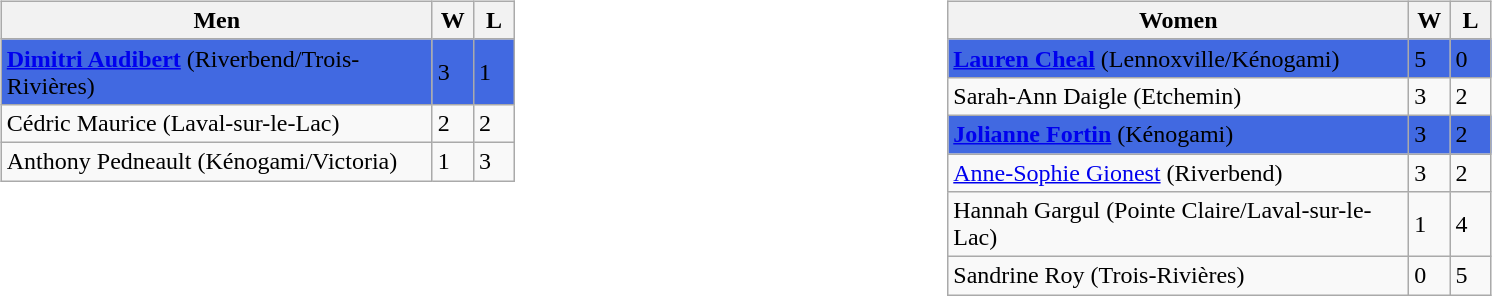<table>
<tr>
<td valign=top width=20%><br><table class=wikitable>
<tr>
<th width=280>Men</th>
<th width=20>W</th>
<th width=20>L</th>
</tr>
<tr bgcolor=#4169E1>
<td><strong><a href='#'>Dimitri Audibert</a></strong> (Riverbend/Trois-Rivières)</td>
<td>3</td>
<td>1</td>
</tr>
<tr>
<td>Cédric Maurice (Laval-sur-le-Lac)</td>
<td>2</td>
<td>2</td>
</tr>
<tr>
<td>Anthony Pedneault (Kénogami/Victoria)</td>
<td>1</td>
<td>3</td>
</tr>
</table>
</td>
<td valign=top width=20%><br><table class=wikitable>
<tr>
<th width=300>Women</th>
<th width=20>W</th>
<th width=20>L</th>
</tr>
<tr bgcolor=#4169E1>
<td><strong><a href='#'>Lauren Cheal</a></strong> (Lennoxville/Kénogami)</td>
<td>5</td>
<td>0</td>
</tr>
<tr>
<td>Sarah-Ann Daigle (Etchemin)</td>
<td>3</td>
<td>2</td>
</tr>
<tr bgcolor=#4169E1>
<td><strong><a href='#'>Jolianne Fortin</a></strong> (Kénogami)</td>
<td>3</td>
<td>2</td>
</tr>
<tr>
<td><a href='#'>Anne-Sophie Gionest</a> (Riverbend)</td>
<td>3</td>
<td>2</td>
</tr>
<tr>
<td>Hannah Gargul (Pointe Claire/Laval-sur-le-Lac)</td>
<td>1</td>
<td>4</td>
</tr>
<tr>
<td>Sandrine Roy (Trois-Rivières)</td>
<td>0</td>
<td>5</td>
</tr>
</table>
</td>
</tr>
</table>
